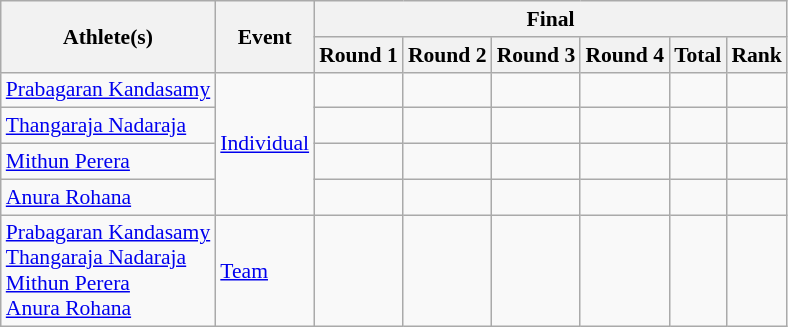<table class="wikitable" border="1" style="font-size:90%;text-align:center">
<tr>
<th rowspan=2>Athlete(s)</th>
<th rowspan=2>Event</th>
<th colspan=6>Final</th>
</tr>
<tr>
<th>Round 1</th>
<th>Round 2</th>
<th>Round 3</th>
<th>Round 4</th>
<th>Total</th>
<th>Rank</th>
</tr>
<tr>
<td align=left><a href='#'>Prabagaran Kandasamy</a></td>
<td align=left rowspan=4><a href='#'>Individual</a></td>
<td></td>
<td></td>
<td></td>
<td></td>
<td></td>
<td></td>
</tr>
<tr>
<td align=left><a href='#'>Thangaraja Nadaraja</a></td>
<td></td>
<td></td>
<td></td>
<td></td>
<td></td>
<td></td>
</tr>
<tr>
<td align=left><a href='#'>Mithun Perera</a></td>
<td></td>
<td></td>
<td></td>
<td></td>
<td></td>
<td></td>
</tr>
<tr>
<td align=left><a href='#'>Anura Rohana</a></td>
<td></td>
<td></td>
<td></td>
<td></td>
<td></td>
<td></td>
</tr>
<tr>
<td align=left><a href='#'>Prabagaran Kandasamy</a><br><a href='#'>Thangaraja Nadaraja</a><br><a href='#'>Mithun Perera</a><br><a href='#'>Anura Rohana</a></td>
<td align=left><a href='#'>Team</a></td>
<td></td>
<td></td>
<td></td>
<td></td>
<td></td>
<td></td>
</tr>
</table>
